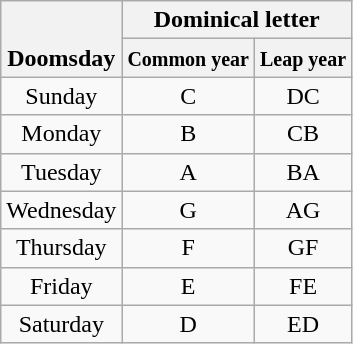<table class="wikitable" style="text-align:center">
<tr>
<th rowspan=2 valign="bottom">Doomsday</th>
<th colspan=2>Dominical letter</th>
</tr>
<tr>
<th><small>Common year</small></th>
<th><small>Leap year</small></th>
</tr>
<tr>
<td>Sunday</td>
<td>C</td>
<td>DC</td>
</tr>
<tr>
<td>Monday</td>
<td>B</td>
<td>CB</td>
</tr>
<tr>
<td>Tuesday</td>
<td>A</td>
<td>BA</td>
</tr>
<tr>
<td>Wednesday</td>
<td>G</td>
<td>AG</td>
</tr>
<tr>
<td>Thursday</td>
<td>F</td>
<td>GF</td>
</tr>
<tr>
<td>Friday</td>
<td>E</td>
<td>FE</td>
</tr>
<tr>
<td>Saturday</td>
<td>D</td>
<td>ED</td>
</tr>
</table>
